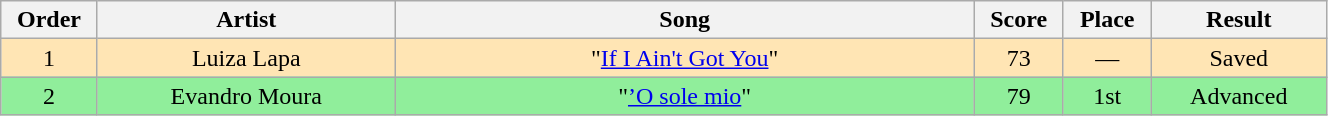<table class="wikitable" style="text-align:center; width:70%;">
<tr>
<th scope="col" width="05%">Order</th>
<th scope="col" width="17%">Artist</th>
<th scope="col" width="33%">Song</th>
<th scope="col" width="05%">Score</th>
<th scope="col" width="05%">Place</th>
<th scope="col" width="10%">Result</th>
</tr>
<tr bgcolor="#ffe5b4">
<td>1</td>
<td>Luiza Lapa</td>
<td>"<a href='#'>If I Ain't Got You</a>"</td>
<td>73</td>
<td>—</td>
<td>Saved</td>
</tr>
<tr bgcolor="#90ee9b">
<td>2</td>
<td>Evandro Moura</td>
<td>"<a href='#'>’O sole mio</a>"</td>
<td>79</td>
<td>1st</td>
<td>Advanced</td>
</tr>
</table>
